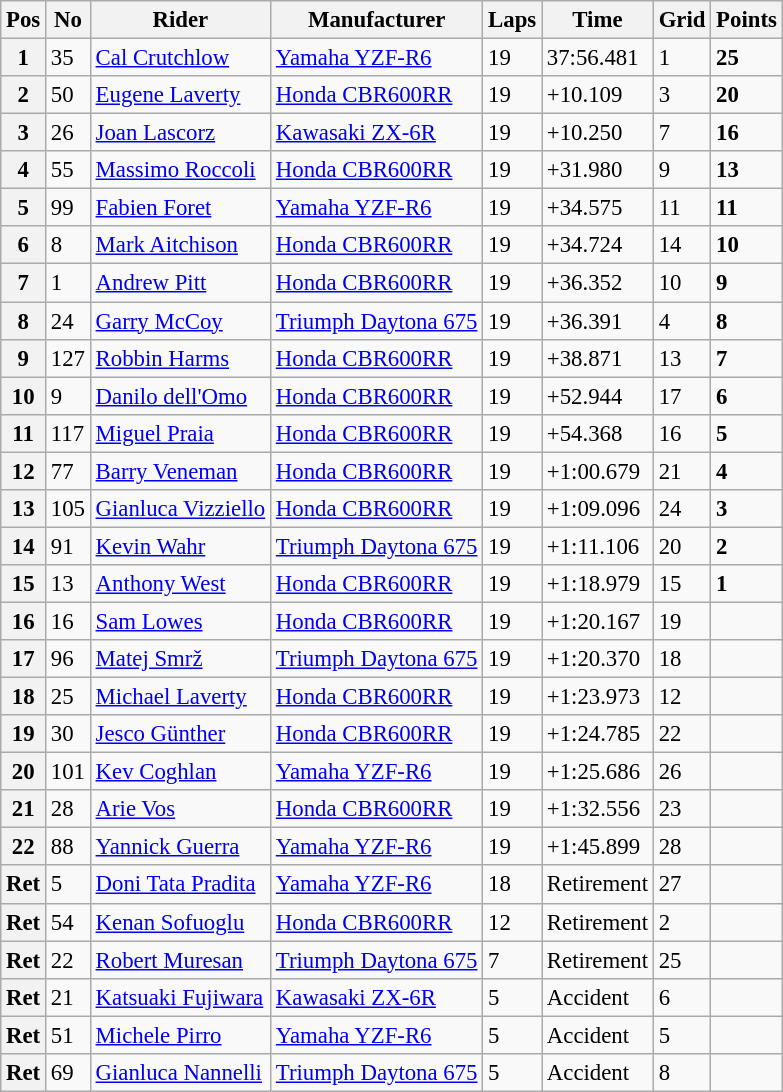<table class="wikitable" style="font-size: 95%;">
<tr>
<th>Pos</th>
<th>No</th>
<th>Rider</th>
<th>Manufacturer</th>
<th>Laps</th>
<th>Time</th>
<th>Grid</th>
<th>Points</th>
</tr>
<tr>
<th>1</th>
<td>35</td>
<td> <a href='#'>Cal Crutchlow</a></td>
<td><a href='#'>Yamaha YZF-R6</a></td>
<td>19</td>
<td>37:56.481</td>
<td>1</td>
<td><strong>25</strong></td>
</tr>
<tr>
<th>2</th>
<td>50</td>
<td> <a href='#'>Eugene Laverty</a></td>
<td><a href='#'>Honda CBR600RR</a></td>
<td>19</td>
<td>+10.109</td>
<td>3</td>
<td><strong>20</strong></td>
</tr>
<tr>
<th>3</th>
<td>26</td>
<td> <a href='#'>Joan Lascorz</a></td>
<td><a href='#'>Kawasaki ZX-6R</a></td>
<td>19</td>
<td>+10.250</td>
<td>7</td>
<td><strong>16</strong></td>
</tr>
<tr>
<th>4</th>
<td>55</td>
<td> <a href='#'>Massimo Roccoli</a></td>
<td><a href='#'>Honda CBR600RR</a></td>
<td>19</td>
<td>+31.980</td>
<td>9</td>
<td><strong>13</strong></td>
</tr>
<tr>
<th>5</th>
<td>99</td>
<td> <a href='#'>Fabien Foret</a></td>
<td><a href='#'>Yamaha YZF-R6</a></td>
<td>19</td>
<td>+34.575</td>
<td>11</td>
<td><strong>11</strong></td>
</tr>
<tr>
<th>6</th>
<td>8</td>
<td> <a href='#'>Mark Aitchison</a></td>
<td><a href='#'>Honda CBR600RR</a></td>
<td>19</td>
<td>+34.724</td>
<td>14</td>
<td><strong>10</strong></td>
</tr>
<tr>
<th>7</th>
<td>1</td>
<td> <a href='#'>Andrew Pitt</a></td>
<td><a href='#'>Honda CBR600RR</a></td>
<td>19</td>
<td>+36.352</td>
<td>10</td>
<td><strong>9</strong></td>
</tr>
<tr>
<th>8</th>
<td>24</td>
<td> <a href='#'>Garry McCoy</a></td>
<td><a href='#'>Triumph Daytona 675</a></td>
<td>19</td>
<td>+36.391</td>
<td>4</td>
<td><strong>8</strong></td>
</tr>
<tr>
<th>9</th>
<td>127</td>
<td> <a href='#'>Robbin Harms</a></td>
<td><a href='#'>Honda CBR600RR</a></td>
<td>19</td>
<td>+38.871</td>
<td>13</td>
<td><strong>7</strong></td>
</tr>
<tr>
<th>10</th>
<td>9</td>
<td> <a href='#'>Danilo dell'Omo</a></td>
<td><a href='#'>Honda CBR600RR</a></td>
<td>19</td>
<td>+52.944</td>
<td>17</td>
<td><strong>6</strong></td>
</tr>
<tr>
<th>11</th>
<td>117</td>
<td> <a href='#'>Miguel Praia</a></td>
<td><a href='#'>Honda CBR600RR</a></td>
<td>19</td>
<td>+54.368</td>
<td>16</td>
<td><strong>5</strong></td>
</tr>
<tr>
<th>12</th>
<td>77</td>
<td> <a href='#'>Barry Veneman</a></td>
<td><a href='#'>Honda CBR600RR</a></td>
<td>19</td>
<td>+1:00.679</td>
<td>21</td>
<td><strong>4</strong></td>
</tr>
<tr>
<th>13</th>
<td>105</td>
<td> <a href='#'>Gianluca Vizziello</a></td>
<td><a href='#'>Honda CBR600RR</a></td>
<td>19</td>
<td>+1:09.096</td>
<td>24</td>
<td><strong>3</strong></td>
</tr>
<tr>
<th>14</th>
<td>91</td>
<td> <a href='#'>Kevin Wahr</a></td>
<td><a href='#'>Triumph Daytona 675</a></td>
<td>19</td>
<td>+1:11.106</td>
<td>20</td>
<td><strong>2</strong></td>
</tr>
<tr>
<th>15</th>
<td>13</td>
<td> <a href='#'>Anthony West</a></td>
<td><a href='#'>Honda CBR600RR</a></td>
<td>19</td>
<td>+1:18.979</td>
<td>15</td>
<td><strong>1</strong></td>
</tr>
<tr>
<th>16</th>
<td>16</td>
<td> <a href='#'>Sam Lowes</a></td>
<td><a href='#'>Honda CBR600RR</a></td>
<td>19</td>
<td>+1:20.167</td>
<td>19</td>
<td></td>
</tr>
<tr>
<th>17</th>
<td>96</td>
<td> <a href='#'>Matej Smrž</a></td>
<td><a href='#'>Triumph Daytona 675</a></td>
<td>19</td>
<td>+1:20.370</td>
<td>18</td>
<td></td>
</tr>
<tr>
<th>18</th>
<td>25</td>
<td> <a href='#'>Michael Laverty</a></td>
<td><a href='#'>Honda CBR600RR</a></td>
<td>19</td>
<td>+1:23.973</td>
<td>12</td>
<td></td>
</tr>
<tr>
<th>19</th>
<td>30</td>
<td> <a href='#'>Jesco Günther</a></td>
<td><a href='#'>Honda CBR600RR</a></td>
<td>19</td>
<td>+1:24.785</td>
<td>22</td>
<td></td>
</tr>
<tr>
<th>20</th>
<td>101</td>
<td> <a href='#'>Kev Coghlan</a></td>
<td><a href='#'>Yamaha YZF-R6</a></td>
<td>19</td>
<td>+1:25.686</td>
<td>26</td>
<td></td>
</tr>
<tr>
<th>21</th>
<td>28</td>
<td> <a href='#'>Arie Vos</a></td>
<td><a href='#'>Honda CBR600RR</a></td>
<td>19</td>
<td>+1:32.556</td>
<td>23</td>
<td></td>
</tr>
<tr>
<th>22</th>
<td>88</td>
<td> <a href='#'>Yannick Guerra</a></td>
<td><a href='#'>Yamaha YZF-R6</a></td>
<td>19</td>
<td>+1:45.899</td>
<td>28</td>
<td></td>
</tr>
<tr>
<th>Ret</th>
<td>5</td>
<td> <a href='#'>Doni Tata Pradita</a></td>
<td><a href='#'>Yamaha YZF-R6</a></td>
<td>18</td>
<td>Retirement</td>
<td>27</td>
<td></td>
</tr>
<tr>
<th>Ret</th>
<td>54</td>
<td> <a href='#'>Kenan Sofuoglu</a></td>
<td><a href='#'>Honda CBR600RR</a></td>
<td>12</td>
<td>Retirement</td>
<td>2</td>
<td></td>
</tr>
<tr>
<th>Ret</th>
<td>22</td>
<td> <a href='#'>Robert Muresan</a></td>
<td><a href='#'>Triumph Daytona 675</a></td>
<td>7</td>
<td>Retirement</td>
<td>25</td>
<td></td>
</tr>
<tr>
<th>Ret</th>
<td>21</td>
<td> <a href='#'>Katsuaki Fujiwara</a></td>
<td><a href='#'>Kawasaki ZX-6R</a></td>
<td>5</td>
<td>Accident</td>
<td>6</td>
<td></td>
</tr>
<tr>
<th>Ret</th>
<td>51</td>
<td> <a href='#'>Michele Pirro</a></td>
<td><a href='#'>Yamaha YZF-R6</a></td>
<td>5</td>
<td>Accident</td>
<td>5</td>
<td></td>
</tr>
<tr>
<th>Ret</th>
<td>69</td>
<td> <a href='#'>Gianluca Nannelli</a></td>
<td><a href='#'>Triumph Daytona 675</a></td>
<td>5</td>
<td>Accident</td>
<td>8</td>
<td></td>
</tr>
</table>
